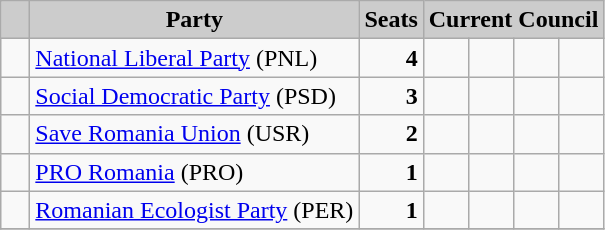<table class="wikitable">
<tr>
<th style="background:#ccc">   </th>
<th style="background:#ccc">Party</th>
<th style="background:#ccc">Seats</th>
<th style="background:#ccc" colspan="4">Current Council</th>
</tr>
<tr>
<td>  </td>
<td><a href='#'>National Liberal Party</a> (PNL)</td>
<td style="text-align: right"><strong>4</strong></td>
<td>  </td>
<td>  </td>
<td>  </td>
<td>  </td>
</tr>
<tr>
<td>  </td>
<td><a href='#'>Social Democratic Party</a> (PSD)</td>
<td style="text-align: right"><strong>3</strong></td>
<td>  </td>
<td>  </td>
<td>  </td>
<td> </td>
</tr>
<tr>
<td>  </td>
<td><a href='#'>Save Romania Union</a> (USR)</td>
<td style="text-align: right"><strong>2</strong></td>
<td>  </td>
<td>  </td>
<td> </td>
<td> </td>
</tr>
<tr>
<td>  </td>
<td><a href='#'>PRO Romania</a> (PRO)</td>
<td style="text-align: right"><strong>1</strong></td>
<td>  </td>
<td> </td>
<td> </td>
<td> </td>
</tr>
<tr>
<td>  </td>
<td><a href='#'>Romanian Ecologist Party</a> (PER)</td>
<td style="text-align: right"><strong>1</strong></td>
<td>  </td>
<td> </td>
<td> </td>
<td> </td>
</tr>
<tr>
</tr>
</table>
